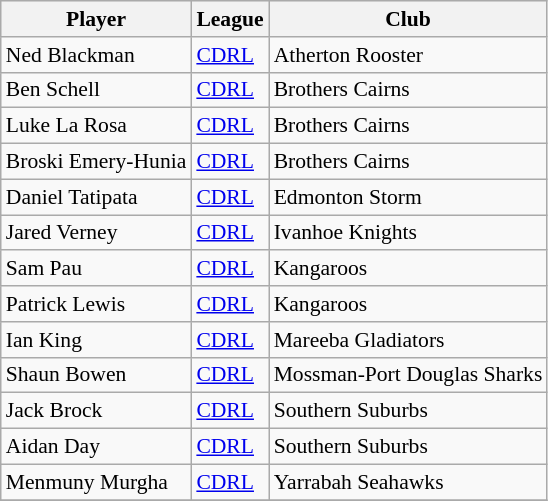<table class="wikitable" style="font-size:90%">
<tr bgcolor="#efefef">
<th width=" ">Player</th>
<th width=" ">League</th>
<th width=" ">Club</th>
</tr>
<tr>
<td>Ned Blackman</td>
<td><a href='#'>CDRL</a></td>
<td> Atherton Rooster</td>
</tr>
<tr>
<td>Ben Schell</td>
<td><a href='#'>CDRL</a></td>
<td> Brothers Cairns</td>
</tr>
<tr>
<td>Luke La Rosa</td>
<td><a href='#'>CDRL</a></td>
<td> Brothers Cairns</td>
</tr>
<tr>
<td>Broski Emery-Hunia</td>
<td><a href='#'>CDRL</a></td>
<td> Brothers Cairns</td>
</tr>
<tr>
<td>Daniel Tatipata</td>
<td><a href='#'>CDRL</a></td>
<td> Edmonton Storm</td>
</tr>
<tr>
<td>Jared Verney</td>
<td><a href='#'>CDRL</a></td>
<td> Ivanhoe Knights</td>
</tr>
<tr>
<td>Sam Pau</td>
<td><a href='#'>CDRL</a></td>
<td> Kangaroos</td>
</tr>
<tr>
<td>Patrick Lewis</td>
<td><a href='#'>CDRL</a></td>
<td> Kangaroos</td>
</tr>
<tr>
<td>Ian King</td>
<td><a href='#'>CDRL</a></td>
<td> Mareeba Gladiators</td>
</tr>
<tr>
<td>Shaun Bowen</td>
<td><a href='#'>CDRL</a></td>
<td> Mossman-Port Douglas Sharks</td>
</tr>
<tr>
<td>Jack Brock</td>
<td><a href='#'>CDRL</a></td>
<td> Southern Suburbs</td>
</tr>
<tr>
<td>Aidan Day</td>
<td><a href='#'>CDRL</a></td>
<td> Southern Suburbs</td>
</tr>
<tr>
<td>Menmuny Murgha</td>
<td><a href='#'>CDRL</a></td>
<td> Yarrabah Seahawks</td>
</tr>
<tr>
</tr>
</table>
